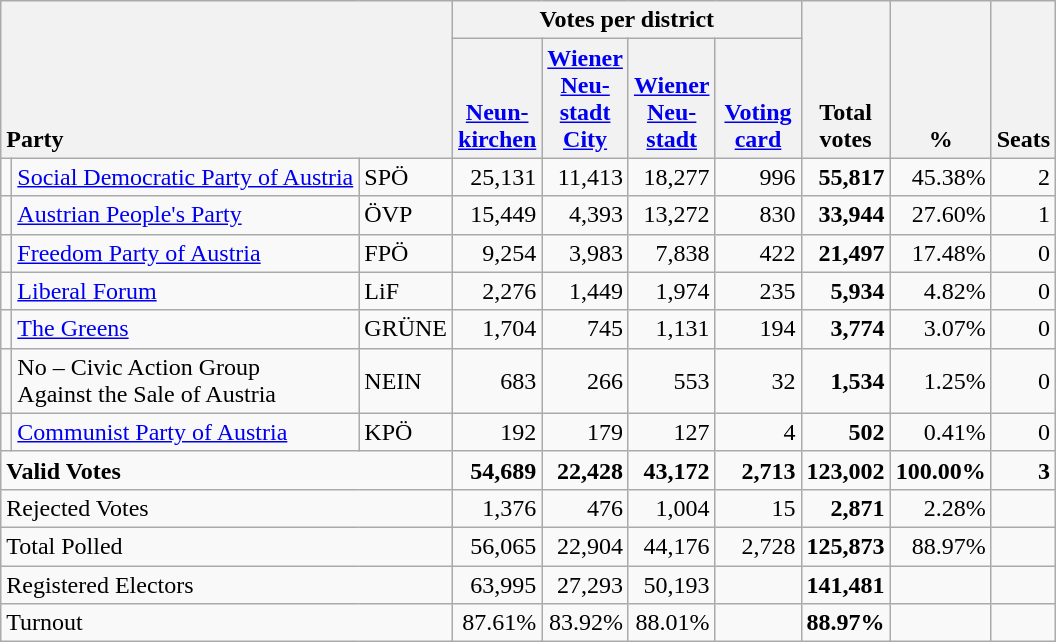<table class="wikitable" border="1" style="text-align:right;">
<tr>
<th style="text-align:left;" valign=bottom rowspan=2 colspan=3>Party</th>
<th colspan=4>Votes per district</th>
<th align=center valign=bottom rowspan=2 width="50">Total<br>votes</th>
<th align=center valign=bottom rowspan=2 width="50">%</th>
<th align=center valign=bottom rowspan=2>Seats</th>
</tr>
<tr>
<th align=center valign=bottom width="50"><a href='#'>Neun-<br>kirchen</a></th>
<th align=center valign=bottom width="50"><a href='#'>Wiener<br>Neu-<br>stadt<br>City</a></th>
<th align=center valign=bottom width="50"><a href='#'>Wiener<br>Neu-<br>stadt</a></th>
<th align=center valign=bottom width="50"><a href='#'>Voting<br>card</a></th>
</tr>
<tr>
<td></td>
<td align=left style="white-space: nowrap;"><a href='#'>Social Democratic Party of Austria</a></td>
<td align=left>SPÖ</td>
<td>25,131</td>
<td>11,413</td>
<td>18,277</td>
<td>996</td>
<td><strong>55,817</strong></td>
<td>45.38%</td>
<td>2</td>
</tr>
<tr>
<td></td>
<td align=left><a href='#'>Austrian People's Party</a></td>
<td align=left>ÖVP</td>
<td>15,449</td>
<td>4,393</td>
<td>13,272</td>
<td>830</td>
<td><strong>33,944</strong></td>
<td>27.60%</td>
<td>1</td>
</tr>
<tr>
<td></td>
<td align=left><a href='#'>Freedom Party of Austria</a></td>
<td align=left>FPÖ</td>
<td>9,254</td>
<td>3,983</td>
<td>7,838</td>
<td>422</td>
<td><strong>21,497</strong></td>
<td>17.48%</td>
<td>0</td>
</tr>
<tr>
<td></td>
<td align=left><a href='#'>Liberal Forum</a></td>
<td align=left>LiF</td>
<td>2,276</td>
<td>1,449</td>
<td>1,974</td>
<td>235</td>
<td><strong>5,934</strong></td>
<td>4.82%</td>
<td>0</td>
</tr>
<tr>
<td></td>
<td align=left><a href='#'>The Greens</a></td>
<td align=left>GRÜNE</td>
<td>1,704</td>
<td>745</td>
<td>1,131</td>
<td>194</td>
<td><strong>3,774</strong></td>
<td>3.07%</td>
<td>0</td>
</tr>
<tr>
<td></td>
<td align=left>No – Civic Action Group<br>Against the Sale of Austria</td>
<td align=left>NEIN</td>
<td>683</td>
<td>266</td>
<td>553</td>
<td>32</td>
<td><strong>1,534</strong></td>
<td>1.25%</td>
<td>0</td>
</tr>
<tr>
<td></td>
<td align=left><a href='#'>Communist Party of Austria</a></td>
<td align=left>KPÖ</td>
<td>192</td>
<td>179</td>
<td>127</td>
<td>4</td>
<td><strong>502</strong></td>
<td>0.41%</td>
<td>0</td>
</tr>
<tr style="font-weight:bold">
<td align=left colspan=3>Valid Votes</td>
<td>54,689</td>
<td>22,428</td>
<td>43,172</td>
<td>2,713</td>
<td>123,002</td>
<td>100.00%</td>
<td>3</td>
</tr>
<tr>
<td align=left colspan=3>Rejected Votes</td>
<td>1,376</td>
<td>476</td>
<td>1,004</td>
<td>15</td>
<td><strong>2,871</strong></td>
<td>2.28%</td>
<td></td>
</tr>
<tr>
<td align=left colspan=3>Total Polled</td>
<td>56,065</td>
<td>22,904</td>
<td>44,176</td>
<td>2,728</td>
<td><strong>125,873</strong></td>
<td>88.97%</td>
<td></td>
</tr>
<tr>
<td align=left colspan=3>Registered Electors</td>
<td>63,995</td>
<td>27,293</td>
<td>50,193</td>
<td></td>
<td><strong>141,481</strong></td>
<td></td>
<td></td>
</tr>
<tr>
<td align=left colspan=3>Turnout</td>
<td>87.61%</td>
<td>83.92%</td>
<td>88.01%</td>
<td></td>
<td><strong>88.97%</strong></td>
<td></td>
<td></td>
</tr>
</table>
